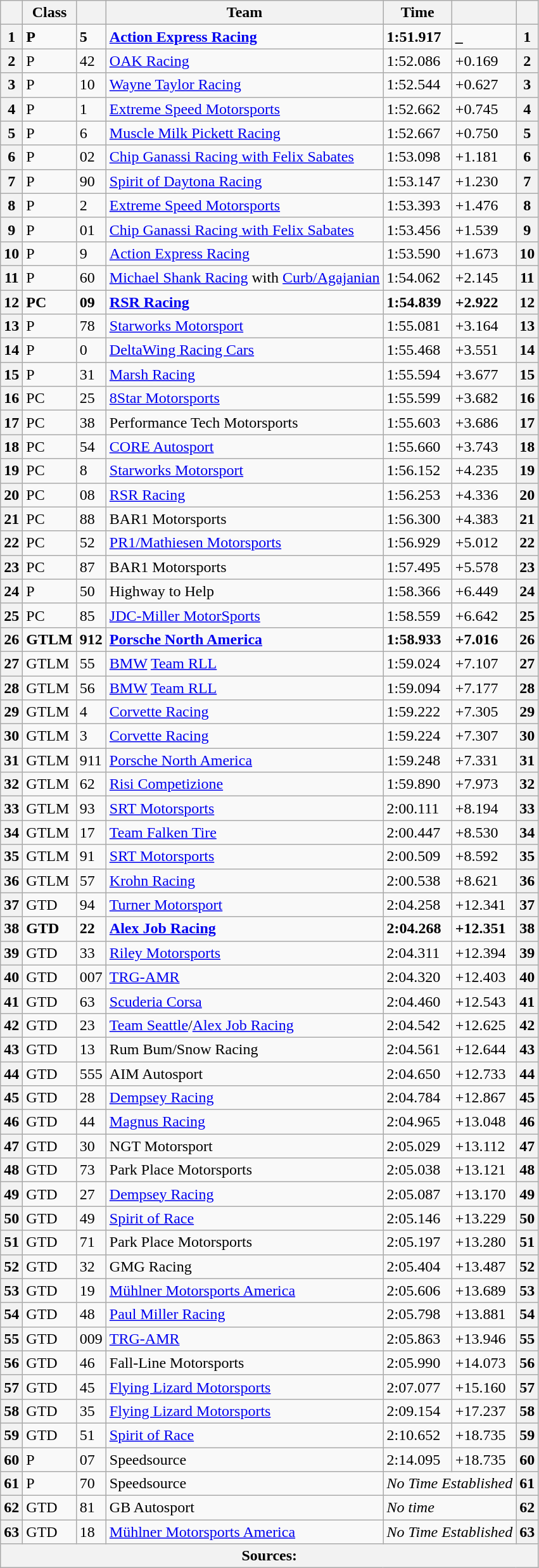<table class="wikitable">
<tr>
<th></th>
<th>Class</th>
<th></th>
<th>Team</th>
<th>Time</th>
<th></th>
<th></th>
</tr>
<tr>
<th>1</th>
<td><strong>P</strong></td>
<td><strong>5</strong></td>
<td><strong> <a href='#'>Action Express Racing</a></strong></td>
<td><strong>1:51.917</strong></td>
<td><strong>_</strong></td>
<th>1</th>
</tr>
<tr>
<th>2</th>
<td>P</td>
<td>42</td>
<td> <a href='#'>OAK Racing</a></td>
<td>1:52.086</td>
<td>+0.169</td>
<th>2</th>
</tr>
<tr>
<th>3</th>
<td>P</td>
<td>10</td>
<td> <a href='#'>Wayne Taylor Racing</a></td>
<td>1:52.544</td>
<td>+0.627</td>
<th>3</th>
</tr>
<tr>
<th>4</th>
<td>P</td>
<td>1</td>
<td> <a href='#'>Extreme Speed Motorsports</a></td>
<td>1:52.662</td>
<td>+0.745</td>
<th>4</th>
</tr>
<tr>
<th>5</th>
<td>P</td>
<td>6</td>
<td> <a href='#'>Muscle Milk Pickett Racing</a></td>
<td>1:52.667</td>
<td>+0.750</td>
<th>5</th>
</tr>
<tr>
<th>6</th>
<td>P</td>
<td>02</td>
<td> <a href='#'>Chip Ganassi Racing with Felix Sabates</a></td>
<td>1:53.098</td>
<td>+1.181</td>
<th>6</th>
</tr>
<tr>
<th>7</th>
<td>P</td>
<td>90</td>
<td> <a href='#'>Spirit of Daytona Racing</a></td>
<td>1:53.147</td>
<td>+1.230</td>
<th>7</th>
</tr>
<tr>
<th>8</th>
<td>P</td>
<td>2</td>
<td> <a href='#'>Extreme Speed Motorsports</a></td>
<td>1:53.393</td>
<td>+1.476</td>
<th>8</th>
</tr>
<tr>
<th>9</th>
<td>P</td>
<td>01</td>
<td> <a href='#'>Chip Ganassi Racing with Felix Sabates</a></td>
<td>1:53.456</td>
<td>+1.539</td>
<th>9</th>
</tr>
<tr>
<th>10</th>
<td>P</td>
<td>9</td>
<td> <a href='#'>Action Express Racing</a></td>
<td>1:53.590</td>
<td>+1.673</td>
<th>10</th>
</tr>
<tr>
<th>11</th>
<td>P</td>
<td>60</td>
<td> <a href='#'>Michael Shank Racing</a> with <a href='#'>Curb/Agajanian</a></td>
<td>1:54.062</td>
<td>+2.145</td>
<th>11</th>
</tr>
<tr>
<th>12</th>
<td><strong>PC</strong></td>
<td><strong>09</strong></td>
<td><strong> <a href='#'>RSR Racing</a></strong></td>
<td><strong>1:54.839</strong></td>
<td><strong>+2.922</strong></td>
<th>12</th>
</tr>
<tr>
<th>13</th>
<td>P</td>
<td>78</td>
<td> <a href='#'>Starworks Motorsport</a></td>
<td>1:55.081</td>
<td>+3.164</td>
<th>13</th>
</tr>
<tr>
<th>14</th>
<td>P</td>
<td>0</td>
<td> <a href='#'>DeltaWing Racing Cars</a></td>
<td>1:55.468</td>
<td>+3.551</td>
<th>14</th>
</tr>
<tr>
<th>15</th>
<td>P</td>
<td>31</td>
<td> <a href='#'>Marsh Racing</a></td>
<td>1:55.594</td>
<td>+3.677</td>
<th>15</th>
</tr>
<tr>
<th>16</th>
<td>PC</td>
<td>25</td>
<td> <a href='#'>8Star Motorsports</a></td>
<td>1:55.599</td>
<td>+3.682</td>
<th>16</th>
</tr>
<tr>
<th>17</th>
<td>PC</td>
<td>38</td>
<td> Performance Tech Motorsports</td>
<td>1:55.603</td>
<td>+3.686</td>
<th>17</th>
</tr>
<tr>
<th>18</th>
<td>PC</td>
<td>54</td>
<td> <a href='#'>CORE Autosport</a></td>
<td>1:55.660</td>
<td>+3.743</td>
<th>18</th>
</tr>
<tr>
<th>19</th>
<td>PC</td>
<td>8</td>
<td> <a href='#'>Starworks Motorsport</a></td>
<td>1:56.152</td>
<td>+4.235</td>
<th>19</th>
</tr>
<tr>
<th>20</th>
<td>PC</td>
<td>08</td>
<td> <a href='#'>RSR Racing</a></td>
<td>1:56.253</td>
<td>+4.336</td>
<th>20</th>
</tr>
<tr>
<th>21</th>
<td>PC</td>
<td>88</td>
<td> BAR1 Motorsports</td>
<td>1:56.300</td>
<td>+4.383</td>
<th>21</th>
</tr>
<tr>
<th>22</th>
<td>PC</td>
<td>52</td>
<td> <a href='#'>PR1/Mathiesen Motorsports</a></td>
<td>1:56.929</td>
<td>+5.012</td>
<th>22</th>
</tr>
<tr>
<th>23</th>
<td>PC</td>
<td>87</td>
<td> BAR1 Motorsports</td>
<td>1:57.495</td>
<td>+5.578</td>
<th>23</th>
</tr>
<tr>
<th>24</th>
<td>P</td>
<td>50</td>
<td> Highway to Help</td>
<td>1:58.366</td>
<td>+6.449</td>
<th>24</th>
</tr>
<tr>
<th>25</th>
<td>PC</td>
<td>85</td>
<td> <a href='#'>JDC-Miller MotorSports</a></td>
<td>1:58.559</td>
<td>+6.642</td>
<th>25</th>
</tr>
<tr>
<th>26</th>
<td><strong>GTLM</strong></td>
<td><strong>912</strong></td>
<td><strong> <a href='#'>Porsche North America</a></strong></td>
<td><strong>1:58.933</strong></td>
<td><strong>+7.016</strong></td>
<th>26</th>
</tr>
<tr>
<th>27</th>
<td>GTLM</td>
<td>55</td>
<td> <a href='#'>BMW</a> <a href='#'>Team RLL</a></td>
<td>1:59.024</td>
<td>+7.107</td>
<th>27</th>
</tr>
<tr>
<th>28</th>
<td>GTLM</td>
<td>56</td>
<td> <a href='#'>BMW</a> <a href='#'>Team RLL</a></td>
<td>1:59.094</td>
<td>+7.177</td>
<th>28</th>
</tr>
<tr>
<th>29</th>
<td>GTLM</td>
<td>4</td>
<td> <a href='#'>Corvette Racing</a></td>
<td>1:59.222</td>
<td>+7.305</td>
<th>29</th>
</tr>
<tr>
<th>30</th>
<td>GTLM</td>
<td>3</td>
<td> <a href='#'>Corvette Racing</a></td>
<td>1:59.224</td>
<td>+7.307</td>
<th>30</th>
</tr>
<tr>
<th>31</th>
<td>GTLM</td>
<td>911</td>
<td> <a href='#'>Porsche North America</a></td>
<td>1:59.248</td>
<td>+7.331</td>
<th>31</th>
</tr>
<tr>
<th>32</th>
<td>GTLM</td>
<td>62</td>
<td> <a href='#'>Risi Competizione</a></td>
<td>1:59.890</td>
<td>+7.973</td>
<th>32</th>
</tr>
<tr>
<th>33</th>
<td>GTLM</td>
<td>93</td>
<td> <a href='#'>SRT Motorsports</a></td>
<td>2:00.111</td>
<td>+8.194</td>
<th>33</th>
</tr>
<tr>
<th>34</th>
<td>GTLM</td>
<td>17</td>
<td> <a href='#'>Team Falken Tire</a></td>
<td>2:00.447</td>
<td>+8.530</td>
<th>34</th>
</tr>
<tr>
<th>35</th>
<td>GTLM</td>
<td>91</td>
<td> <a href='#'>SRT Motorsports</a></td>
<td>2:00.509</td>
<td>+8.592</td>
<th>35</th>
</tr>
<tr>
<th>36</th>
<td>GTLM</td>
<td>57</td>
<td> <a href='#'>Krohn Racing</a></td>
<td>2:00.538</td>
<td>+8.621</td>
<th>36</th>
</tr>
<tr>
<th>37</th>
<td>GTD</td>
<td>94</td>
<td> <a href='#'>Turner Motorsport</a></td>
<td>2:04.258</td>
<td>+12.341</td>
<th>37</th>
</tr>
<tr>
<th>38</th>
<td><strong>GTD</strong></td>
<td><strong>22</strong></td>
<td><strong> <a href='#'>Alex Job Racing</a></strong></td>
<td><strong>2:04.268</strong></td>
<td><strong>+12.351</strong></td>
<th>38</th>
</tr>
<tr>
<th>39</th>
<td>GTD</td>
<td>33</td>
<td> <a href='#'>Riley Motorsports</a></td>
<td>2:04.311</td>
<td>+12.394</td>
<th>39</th>
</tr>
<tr>
<th>40</th>
<td>GTD</td>
<td>007</td>
<td> <a href='#'>TRG-AMR</a></td>
<td>2:04.320</td>
<td>+12.403</td>
<th>40</th>
</tr>
<tr>
<th>41</th>
<td>GTD</td>
<td>63</td>
<td> <a href='#'>Scuderia Corsa</a></td>
<td>2:04.460</td>
<td>+12.543</td>
<th>41</th>
</tr>
<tr>
<th>42</th>
<td>GTD</td>
<td>23</td>
<td> <a href='#'>Team Seattle</a>/<a href='#'>Alex Job Racing</a></td>
<td>2:04.542</td>
<td>+12.625</td>
<th>42</th>
</tr>
<tr>
<th>43</th>
<td>GTD</td>
<td>13</td>
<td> Rum Bum/Snow Racing</td>
<td>2:04.561</td>
<td>+12.644</td>
<th>43</th>
</tr>
<tr>
<th>44</th>
<td>GTD</td>
<td>555</td>
<td> AIM Autosport</td>
<td>2:04.650</td>
<td>+12.733</td>
<th>44</th>
</tr>
<tr>
<th>45</th>
<td>GTD</td>
<td>28</td>
<td> <a href='#'>Dempsey Racing</a></td>
<td>2:04.784</td>
<td>+12.867</td>
<th>45</th>
</tr>
<tr>
<th>46</th>
<td>GTD</td>
<td>44</td>
<td> <a href='#'>Magnus Racing</a></td>
<td>2:04.965</td>
<td>+13.048</td>
<th>46</th>
</tr>
<tr>
<th>47</th>
<td>GTD</td>
<td>30</td>
<td> NGT Motorsport</td>
<td>2:05.029</td>
<td>+13.112</td>
<th>47</th>
</tr>
<tr>
<th>48</th>
<td>GTD</td>
<td>73</td>
<td> Park Place Motorsports</td>
<td>2:05.038</td>
<td>+13.121</td>
<th>48</th>
</tr>
<tr>
<th>49</th>
<td>GTD</td>
<td>27</td>
<td> <a href='#'>Dempsey Racing</a></td>
<td>2:05.087</td>
<td>+13.170</td>
<th>49</th>
</tr>
<tr>
<th>50</th>
<td>GTD</td>
<td>49</td>
<td> <a href='#'>Spirit of Race</a></td>
<td>2:05.146</td>
<td>+13.229</td>
<th>50</th>
</tr>
<tr>
<th>51</th>
<td>GTD</td>
<td>71</td>
<td> Park Place Motorsports</td>
<td>2:05.197</td>
<td>+13.280</td>
<th>51</th>
</tr>
<tr>
<th>52</th>
<td>GTD</td>
<td>32</td>
<td> GMG Racing</td>
<td>2:05.404</td>
<td>+13.487</td>
<th>52</th>
</tr>
<tr>
<th>53</th>
<td>GTD</td>
<td>19</td>
<td> <a href='#'>Mühlner Motorsports America</a></td>
<td>2:05.606</td>
<td>+13.689</td>
<th>53</th>
</tr>
<tr>
<th>54</th>
<td>GTD</td>
<td>48</td>
<td> <a href='#'>Paul Miller Racing</a></td>
<td>2:05.798</td>
<td>+13.881</td>
<th>54</th>
</tr>
<tr>
<th>55</th>
<td>GTD</td>
<td>009</td>
<td> <a href='#'>TRG-AMR</a></td>
<td>2:05.863</td>
<td>+13.946</td>
<th>55</th>
</tr>
<tr>
<th>56</th>
<td>GTD</td>
<td>46</td>
<td> Fall-Line Motorsports</td>
<td>2:05.990</td>
<td>+14.073</td>
<th>56</th>
</tr>
<tr>
<th>57</th>
<td>GTD</td>
<td>45</td>
<td> <a href='#'>Flying Lizard Motorsports</a></td>
<td>2:07.077</td>
<td>+15.160</td>
<th>57</th>
</tr>
<tr>
<th>58</th>
<td>GTD</td>
<td>35</td>
<td> <a href='#'>Flying Lizard Motorsports</a></td>
<td>2:09.154</td>
<td>+17.237</td>
<th>58</th>
</tr>
<tr>
<th>59</th>
<td>GTD</td>
<td>51</td>
<td> <a href='#'>Spirit of Race</a></td>
<td>2:10.652</td>
<td>+18.735</td>
<th>59</th>
</tr>
<tr>
<th>60</th>
<td>P</td>
<td>07</td>
<td> Speedsource</td>
<td>2:14.095</td>
<td>+18.735</td>
<th>60</th>
</tr>
<tr>
<th>61</th>
<td>P</td>
<td>70</td>
<td> Speedsource</td>
<td colspan="2"><em>No Time Established</em></td>
<th>61</th>
</tr>
<tr>
<th>62</th>
<td>GTD</td>
<td>81</td>
<td> GB Autosport</td>
<td colspan="2"><em>No time</em></td>
<th>62</th>
</tr>
<tr>
<th>63</th>
<td>GTD</td>
<td>18</td>
<td> <a href='#'>Mühlner Motorsports America</a></td>
<td colspan="2"><em>No Time Established</em></td>
<th>63</th>
</tr>
<tr>
<th colspan="7">Sources:</th>
</tr>
</table>
